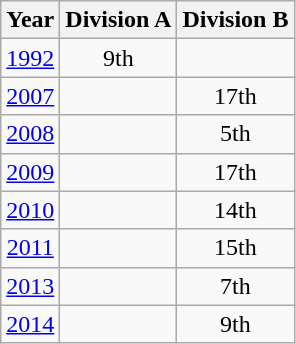<table class="wikitable" style="text-align:center">
<tr>
<th>Year</th>
<th>Division A</th>
<th>Division B</th>
</tr>
<tr>
<td><a href='#'>1992</a></td>
<td>9th</td>
<td></td>
</tr>
<tr>
<td><a href='#'>2007</a></td>
<td></td>
<td>17th</td>
</tr>
<tr>
<td><a href='#'>2008</a></td>
<td></td>
<td>5th</td>
</tr>
<tr>
<td><a href='#'>2009</a></td>
<td></td>
<td>17th</td>
</tr>
<tr>
<td><a href='#'>2010</a></td>
<td></td>
<td>14th</td>
</tr>
<tr>
<td><a href='#'>2011</a></td>
<td></td>
<td>15th</td>
</tr>
<tr>
<td><a href='#'>2013</a></td>
<td></td>
<td>7th</td>
</tr>
<tr>
<td><a href='#'>2014</a></td>
<td></td>
<td>9th</td>
</tr>
</table>
